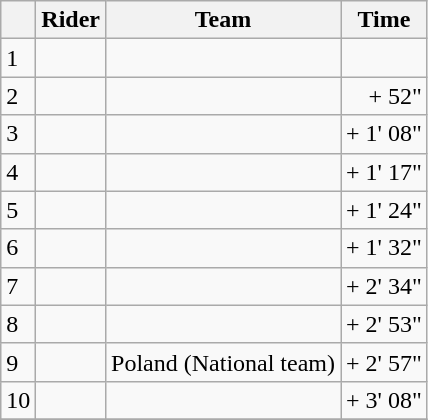<table class="wikitable">
<tr>
<th></th>
<th>Rider</th>
<th>Team</th>
<th>Time</th>
</tr>
<tr>
<td>1</td>
<td>  </td>
<td></td>
<td align="right"></td>
</tr>
<tr>
<td>2</td>
<td></td>
<td></td>
<td align="right">+ 52"</td>
</tr>
<tr>
<td>3</td>
<td>  </td>
<td></td>
<td align="right">+ 1' 08"</td>
</tr>
<tr>
<td>4</td>
<td></td>
<td></td>
<td align="right">+ 1' 17"</td>
</tr>
<tr>
<td>5</td>
<td></td>
<td></td>
<td align="right">+ 1' 24"</td>
</tr>
<tr>
<td>6</td>
<td></td>
<td></td>
<td align="right">+ 1' 32"</td>
</tr>
<tr>
<td>7</td>
<td></td>
<td></td>
<td align="right">+ 2' 34"</td>
</tr>
<tr>
<td>8</td>
<td></td>
<td></td>
<td align="right">+ 2' 53"</td>
</tr>
<tr>
<td>9</td>
<td></td>
<td>Poland (National team)</td>
<td align="right">+ 2' 57"</td>
</tr>
<tr>
<td>10</td>
<td></td>
<td></td>
<td align="right">+ 3' 08"</td>
</tr>
<tr>
</tr>
</table>
